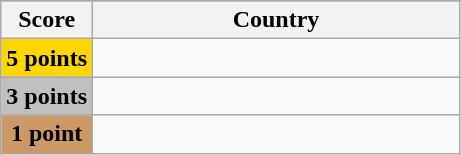<table class="wikitable">
<tr>
</tr>
<tr>
<th scope="col" width="20%">Score</th>
<th scope="col">Country</th>
</tr>
<tr>
<th scope="row" style="background:gold">5 points</th>
<td></td>
</tr>
<tr>
<th scope="row" style="background:silver">3 points</th>
<td></td>
</tr>
<tr>
<th scope="row" style="background:#CC9966">1 point</th>
<td></td>
</tr>
</table>
